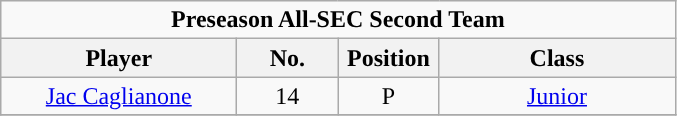<table class="wikitable" style="text-align:center">
<tr>
<td colspan="5"><strong>Preseason All-SEC Second Team</strong></td>
</tr>
<tr>
<th style="width:150px; ">Player</th>
<th style="width:60px; ">No.</th>
<th style="width:60px; ">Position</th>
<th style="width:150px; ">Class</th>
</tr>
<tr>
<td><a href='#'>Jac Caglianone</a></td>
<td>14</td>
<td>P</td>
<td><a href='#'>Junior</a></td>
</tr>
<tr>
</tr>
</table>
